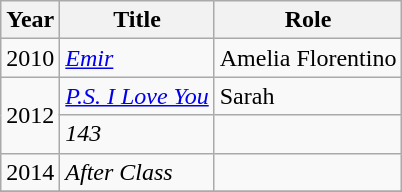<table class="wikitable">
<tr>
<th>Year</th>
<th>Title</th>
<th>Role</th>
</tr>
<tr>
<td>2010</td>
<td><em><a href='#'>Emir</a></em></td>
<td>Amelia Florentino</td>
</tr>
<tr>
<td rowspan=2>2012</td>
<td><em><a href='#'>P.S. I Love You</a></em></td>
<td>Sarah</td>
</tr>
<tr>
<td><em>143</em></td>
<td></td>
</tr>
<tr>
<td>2014</td>
<td><em>After Class</em></td>
<td></td>
</tr>
<tr>
</tr>
</table>
